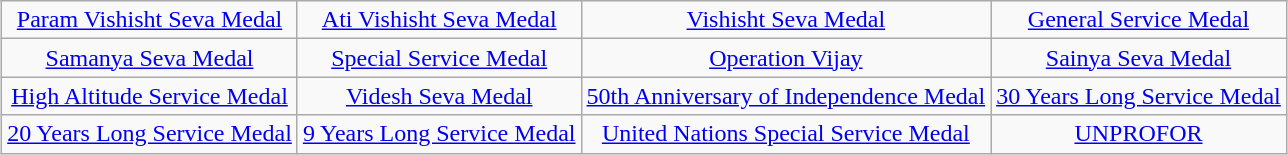<table class="wikitable" style="margin:1em auto; text-align:center;">
<tr>
<td><a href='#'>Param Vishisht Seva Medal</a></td>
<td><a href='#'>Ati Vishisht Seva Medal</a></td>
<td><a href='#'>Vishisht Seva Medal</a></td>
<td><a href='#'>General Service Medal</a></td>
</tr>
<tr>
<td><a href='#'>Samanya Seva Medal</a></td>
<td><a href='#'>Special Service Medal</a></td>
<td><a href='#'>Operation Vijay</a></td>
<td><a href='#'>Sainya Seva Medal</a></td>
</tr>
<tr>
<td><a href='#'>High Altitude Service Medal</a></td>
<td><a href='#'>Videsh Seva Medal</a></td>
<td><a href='#'>50th Anniversary of Independence Medal</a></td>
<td><a href='#'>30 Years Long Service Medal</a></td>
</tr>
<tr>
<td><a href='#'>20 Years Long Service Medal</a></td>
<td><a href='#'>9 Years Long Service Medal</a></td>
<td><a href='#'>United Nations Special Service Medal</a></td>
<td><a href='#'>UNPROFOR</a></td>
</tr>
</table>
